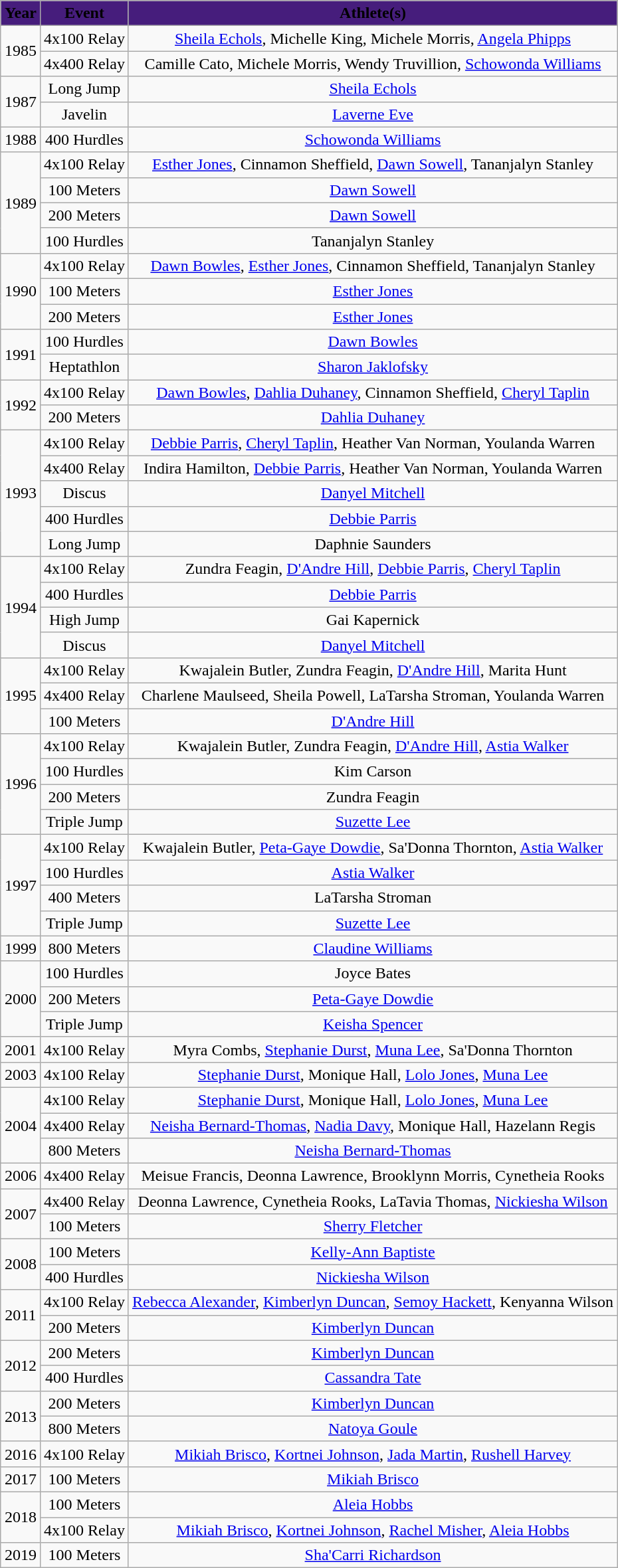<table style="margin: 1em auto 1em auto" class="wikitable sortable">
<tr>
<th style="background:#461d7c;" align="center"><span>Year</span></th>
<th style="background:#461d7c;" align="center"><span>Event</span></th>
<th style="background:#461d7c;" align="center"><span>Athlete(s)</span></th>
</tr>
<tr style="text-align:center;">
<td rowspan="2">1985</td>
<td>4x100 Relay</td>
<td><a href='#'>Sheila Echols</a>, Michelle King, Michele Morris, <a href='#'>Angela Phipps</a></td>
</tr>
<tr style="text-align:center;">
<td>4x400 Relay</td>
<td>Camille Cato, Michele Morris, Wendy Truvillion, <a href='#'>Schowonda Williams</a></td>
</tr>
<tr style="text-align:center;">
<td rowspan="2">1987</td>
<td>Long Jump</td>
<td><a href='#'>Sheila Echols</a></td>
</tr>
<tr style="text-align:center;">
<td>Javelin</td>
<td><a href='#'>Laverne Eve</a></td>
</tr>
<tr style="text-align:center;">
<td>1988</td>
<td>400 Hurdles</td>
<td><a href='#'>Schowonda Williams</a></td>
</tr>
<tr style="text-align:center;">
<td rowspan="4">1989</td>
<td>4x100 Relay</td>
<td><a href='#'>Esther Jones</a>, Cinnamon Sheffield, <a href='#'>Dawn Sowell</a>, Tananjalyn Stanley</td>
</tr>
<tr style="text-align:center;">
<td>100 Meters</td>
<td><a href='#'>Dawn Sowell</a></td>
</tr>
<tr style="text-align:center;">
<td>200 Meters</td>
<td><a href='#'>Dawn Sowell</a></td>
</tr>
<tr style="text-align:center;">
<td>100 Hurdles</td>
<td>Tananjalyn Stanley</td>
</tr>
<tr style="text-align:center;">
<td rowspan="3">1990</td>
<td>4x100 Relay</td>
<td><a href='#'>Dawn Bowles</a>, <a href='#'>Esther Jones</a>, Cinnamon Sheffield, Tananjalyn Stanley</td>
</tr>
<tr style="text-align:center;">
<td>100 Meters</td>
<td><a href='#'>Esther Jones</a></td>
</tr>
<tr style="text-align:center;">
<td>200 Meters</td>
<td><a href='#'>Esther Jones</a></td>
</tr>
<tr style="text-align:center;">
<td rowspan="2">1991</td>
<td>100 Hurdles</td>
<td><a href='#'>Dawn Bowles</a></td>
</tr>
<tr style="text-align:center;">
<td>Heptathlon</td>
<td><a href='#'>Sharon Jaklofsky</a></td>
</tr>
<tr style="text-align:center;">
<td rowspan="2">1992</td>
<td>4x100 Relay</td>
<td><a href='#'>Dawn Bowles</a>, <a href='#'>Dahlia Duhaney</a>, Cinnamon Sheffield, <a href='#'>Cheryl Taplin</a></td>
</tr>
<tr style="text-align:center;">
<td>200 Meters</td>
<td><a href='#'>Dahlia Duhaney</a></td>
</tr>
<tr style="text-align:center;">
<td rowspan="5">1993</td>
<td>4x100 Relay</td>
<td><a href='#'>Debbie Parris</a>, <a href='#'>Cheryl Taplin</a>, Heather Van Norman, Youlanda Warren</td>
</tr>
<tr style="text-align:center;">
<td>4x400 Relay</td>
<td>Indira Hamilton, <a href='#'>Debbie Parris</a>, Heather Van Norman, Youlanda Warren</td>
</tr>
<tr style="text-align:center;">
<td>Discus</td>
<td><a href='#'>Danyel Mitchell</a></td>
</tr>
<tr style="text-align:center;">
<td>400 Hurdles</td>
<td><a href='#'>Debbie Parris</a></td>
</tr>
<tr style="text-align:center;">
<td>Long Jump</td>
<td>Daphnie Saunders</td>
</tr>
<tr style="text-align:center;">
<td rowspan="4">1994</td>
<td>4x100 Relay</td>
<td>Zundra Feagin, <a href='#'>D'Andre Hill</a>, <a href='#'>Debbie Parris</a>, <a href='#'>Cheryl Taplin</a></td>
</tr>
<tr style="text-align:center;">
<td>400 Hurdles</td>
<td><a href='#'>Debbie Parris</a></td>
</tr>
<tr style="text-align:center;">
<td>High Jump</td>
<td>Gai Kapernick</td>
</tr>
<tr style="text-align:center;">
<td>Discus</td>
<td><a href='#'>Danyel Mitchell</a></td>
</tr>
<tr style="text-align:center;">
<td rowspan="3">1995</td>
<td>4x100 Relay</td>
<td>Kwajalein Butler, Zundra Feagin, <a href='#'>D'Andre Hill</a>, Marita Hunt</td>
</tr>
<tr style="text-align:center;">
<td>4x400 Relay</td>
<td>Charlene Maulseed, Sheila Powell, LaTarsha Stroman, Youlanda Warren</td>
</tr>
<tr style="text-align:center;">
<td>100 Meters</td>
<td><a href='#'>D'Andre Hill</a></td>
</tr>
<tr style="text-align:center;">
<td rowspan="4">1996</td>
<td>4x100 Relay</td>
<td>Kwajalein Butler, Zundra Feagin, <a href='#'>D'Andre Hill</a>, <a href='#'>Astia Walker</a></td>
</tr>
<tr style="text-align:center;">
<td>100 Hurdles</td>
<td>Kim Carson</td>
</tr>
<tr style="text-align:center;">
<td>200 Meters</td>
<td>Zundra Feagin</td>
</tr>
<tr style="text-align:center;">
<td>Triple Jump</td>
<td><a href='#'>Suzette Lee</a></td>
</tr>
<tr style="text-align:center;">
<td rowspan="4">1997</td>
<td>4x100 Relay</td>
<td>Kwajalein Butler, <a href='#'>Peta-Gaye Dowdie</a>, Sa'Donna Thornton, <a href='#'>Astia Walker</a></td>
</tr>
<tr style="text-align:center;">
<td>100 Hurdles</td>
<td><a href='#'>Astia Walker</a></td>
</tr>
<tr style="text-align:center;">
<td>400 Meters</td>
<td>LaTarsha Stroman</td>
</tr>
<tr style="text-align:center;">
<td>Triple Jump</td>
<td><a href='#'>Suzette Lee</a></td>
</tr>
<tr style="text-align:center;">
<td>1999</td>
<td>800 Meters</td>
<td><a href='#'>Claudine Williams</a></td>
</tr>
<tr style="text-align:center;">
<td rowspan="3">2000</td>
<td>100 Hurdles</td>
<td>Joyce Bates</td>
</tr>
<tr style="text-align:center;">
<td>200 Meters</td>
<td><a href='#'>Peta-Gaye Dowdie</a></td>
</tr>
<tr style="text-align:center;">
<td>Triple Jump</td>
<td><a href='#'>Keisha Spencer</a></td>
</tr>
<tr style="text-align:center;">
<td>2001</td>
<td>4x100 Relay</td>
<td>Myra Combs, <a href='#'>Stephanie Durst</a>, <a href='#'>Muna Lee</a>, Sa'Donna Thornton</td>
</tr>
<tr style="text-align:center;">
<td>2003</td>
<td>4x100 Relay</td>
<td><a href='#'>Stephanie Durst</a>, Monique Hall, <a href='#'>Lolo Jones</a>, <a href='#'>Muna Lee</a></td>
</tr>
<tr style="text-align:center;">
<td rowspan="3">2004</td>
<td>4x100 Relay</td>
<td><a href='#'>Stephanie Durst</a>, Monique Hall, <a href='#'>Lolo Jones</a>, <a href='#'>Muna Lee</a></td>
</tr>
<tr style="text-align:center;">
<td>4x400 Relay</td>
<td><a href='#'>Neisha Bernard-Thomas</a>, <a href='#'>Nadia Davy</a>, Monique Hall, Hazelann Regis</td>
</tr>
<tr style="text-align:center;">
<td>800 Meters</td>
<td><a href='#'>Neisha Bernard-Thomas</a></td>
</tr>
<tr style="text-align:center;">
<td>2006</td>
<td>4x400 Relay</td>
<td>Meisue Francis, Deonna Lawrence, Brooklynn Morris, Cynetheia Rooks</td>
</tr>
<tr style="text-align:center;">
<td rowspan="2">2007</td>
<td>4x400 Relay</td>
<td>Deonna Lawrence, Cynetheia Rooks, LaTavia Thomas, <a href='#'>Nickiesha Wilson</a></td>
</tr>
<tr style="text-align:center;">
<td>100 Meters</td>
<td><a href='#'>Sherry Fletcher</a></td>
</tr>
<tr style="text-align:center;">
<td rowspan="2">2008</td>
<td>100 Meters</td>
<td><a href='#'>Kelly-Ann Baptiste</a></td>
</tr>
<tr style="text-align:center;">
<td>400 Hurdles</td>
<td><a href='#'>Nickiesha Wilson</a></td>
</tr>
<tr style="text-align:center;">
<td rowspan="2">2011</td>
<td>4x100 Relay</td>
<td><a href='#'>Rebecca Alexander</a>, <a href='#'>Kimberlyn Duncan</a>, <a href='#'>Semoy Hackett</a>, Kenyanna Wilson</td>
</tr>
<tr style="text-align:center;">
<td>200 Meters</td>
<td><a href='#'>Kimberlyn Duncan</a></td>
</tr>
<tr style="text-align:center;">
<td rowspan="2">2012</td>
<td>200 Meters</td>
<td><a href='#'>Kimberlyn Duncan</a></td>
</tr>
<tr style="text-align:center;">
<td>400 Hurdles</td>
<td><a href='#'>Cassandra Tate</a></td>
</tr>
<tr style="text-align:center;">
<td rowspan="2">2013</td>
<td>200 Meters</td>
<td><a href='#'>Kimberlyn Duncan</a></td>
</tr>
<tr style="text-align:center;">
<td>800 Meters</td>
<td><a href='#'>Natoya Goule</a></td>
</tr>
<tr style="text-align:center;">
<td>2016</td>
<td>4x100 Relay</td>
<td><a href='#'>Mikiah Brisco</a>, <a href='#'>Kortnei Johnson</a>, <a href='#'>Jada Martin</a>, <a href='#'>Rushell Harvey</a></td>
</tr>
<tr style="text-align:center;">
<td>2017</td>
<td>100 Meters</td>
<td><a href='#'>Mikiah Brisco</a></td>
</tr>
<tr style="text-align:center;">
<td rowspan="2">2018</td>
<td>100 Meters</td>
<td><a href='#'>Aleia Hobbs</a></td>
</tr>
<tr style="text-align:center;">
<td>4x100 Relay</td>
<td><a href='#'>Mikiah Brisco</a>, <a href='#'>Kortnei Johnson</a>, <a href='#'>Rachel Misher</a>, <a href='#'>Aleia Hobbs</a></td>
</tr>
<tr style="text-align:center;">
<td>2019</td>
<td>100 Meters</td>
<td><a href='#'>Sha'Carri Richardson</a></td>
</tr>
</table>
